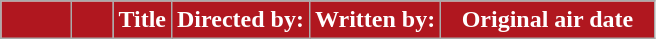<table class=wikitable style="background:#FFFFFF">
<tr style="color:#FFFFFF">
<th style="background:#B0171F; width:40px"></th>
<th style="background:#B0171F; width:20px"></th>
<th style="background:#B0171F">Title</th>
<th style="background:#B0171F">Directed by:</th>
<th style="background:#B0171F">Written by:</th>
<th style="background:#B0171F; width:135px">Original air date<br>














</th>
</tr>
</table>
